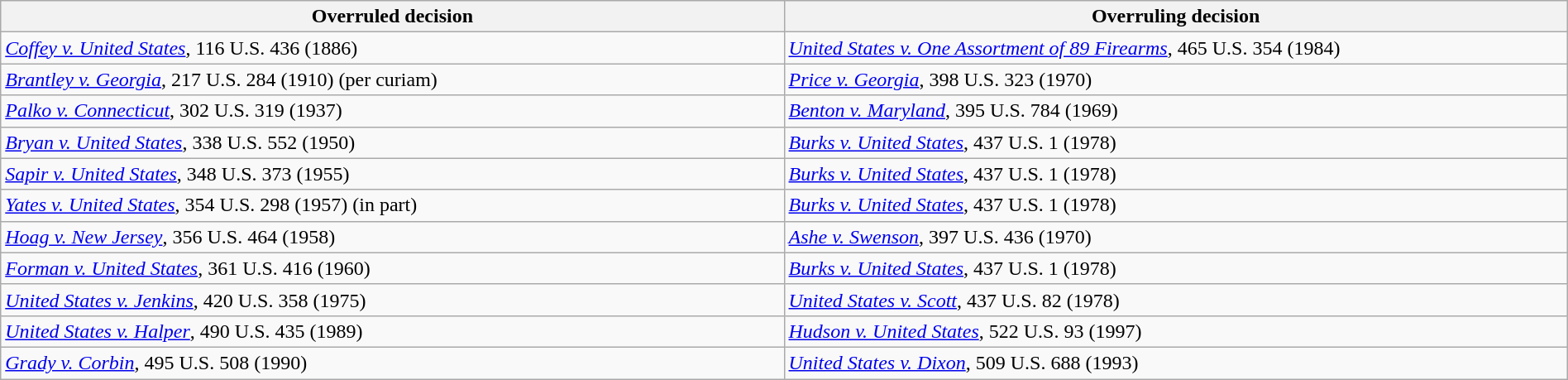<table class="wikitable sortable collapsible" style="width:100%">
<tr>
<th width="50%">Overruled decision</th>
<th width="50%">Overruling decision</th>
</tr>
<tr valign="top">
<td><em><a href='#'>Coffey v. United States</a></em>, 116 U.S. 436 (1886)</td>
<td><em><a href='#'>United States v. One Assortment of 89 Firearms</a></em>, 465 U.S. 354 (1984)</td>
</tr>
<tr>
<td><em><a href='#'>Brantley v. Georgia</a></em>, 217 U.S. 284 (1910) (per curiam)</td>
<td><em><a href='#'>Price v. Georgia</a></em>, 398 U.S. 323 (1970)</td>
</tr>
<tr>
<td><em><a href='#'>Palko v. Connecticut</a></em>, 302 U.S. 319 (1937)</td>
<td><em><a href='#'>Benton v. Maryland</a></em>, 395 U.S. 784 (1969)</td>
</tr>
<tr>
<td><em><a href='#'>Bryan v. United States</a></em>, 338 U.S. 552 (1950)</td>
<td><em><a href='#'>Burks v. United States</a></em>, 437 U.S. 1 (1978)</td>
</tr>
<tr>
<td><em><a href='#'>Sapir v. United States</a></em>, 348 U.S. 373 (1955)</td>
<td><em><a href='#'>Burks v. United States</a></em>, 437 U.S. 1 (1978)</td>
</tr>
<tr>
<td><em><a href='#'>Yates v. United States</a></em>, 354 U.S. 298 (1957) (in part)</td>
<td><em><a href='#'>Burks v. United States</a></em>, 437 U.S. 1 (1978)</td>
</tr>
<tr>
<td><em><a href='#'>Hoag v. New Jersey</a></em>, 356 U.S. 464 (1958)</td>
<td><em><a href='#'>Ashe v. Swenson</a></em>, 397 U.S. 436 (1970)</td>
</tr>
<tr>
<td><em><a href='#'>Forman v. United States</a></em>, 361 U.S. 416 (1960)</td>
<td><em><a href='#'>Burks v. United States</a></em>, 437 U.S. 1 (1978)</td>
</tr>
<tr>
<td><em><a href='#'>United States v. Jenkins</a></em>, 420 U.S. 358 (1975)</td>
<td><em><a href='#'>United States v. Scott</a></em>, 437 U.S. 82 (1978)</td>
</tr>
<tr>
<td><em><a href='#'>United States v. Halper</a></em>, 490 U.S. 435 (1989)</td>
<td><em><a href='#'>Hudson v. United States</a></em>, 522 U.S. 93 (1997)</td>
</tr>
<tr>
<td><em><a href='#'>Grady v. Corbin</a></em>, 495 U.S. 508 (1990)</td>
<td><em><a href='#'>United States v. Dixon</a></em>, 509 U.S. 688 (1993)</td>
</tr>
</table>
